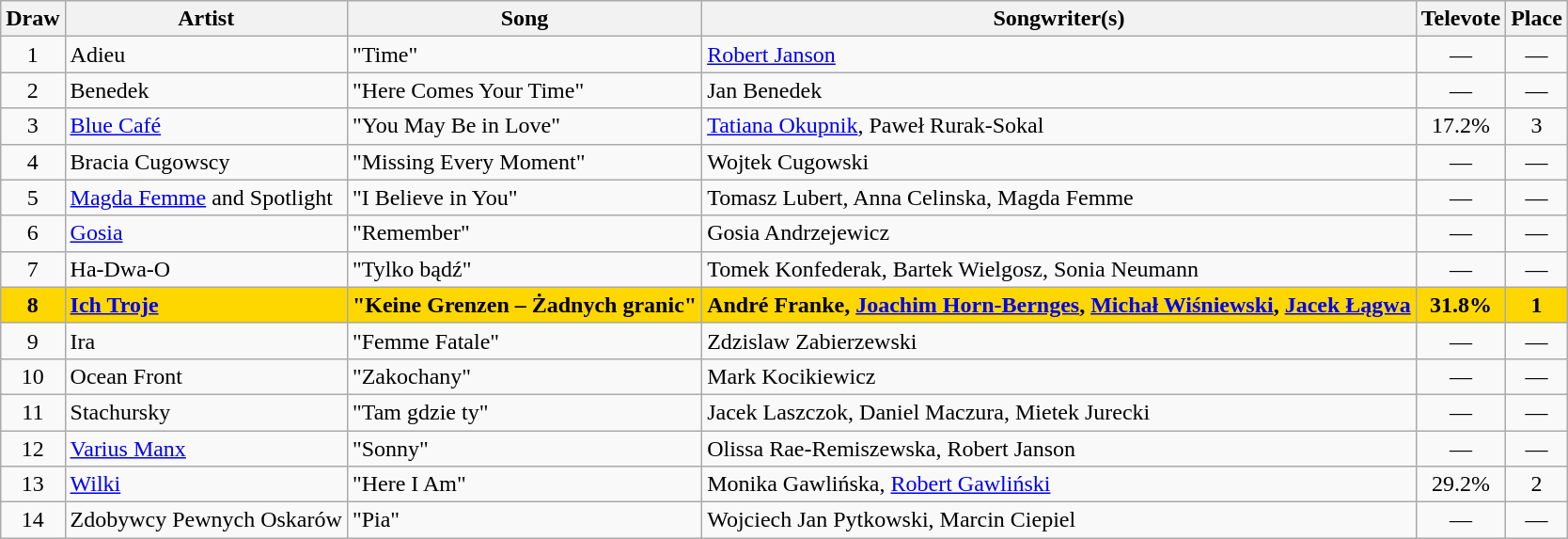<table class="sortable wikitable" style="margin: 1em auto 1em auto; text-align:center">
<tr>
<th>Draw</th>
<th>Artist</th>
<th>Song</th>
<th>Songwriter(s)</th>
<th>Televote</th>
<th>Place</th>
</tr>
<tr>
<td>1</td>
<td align="left">Adieu</td>
<td align="left">"Time"</td>
<td align="left"><a href='#'>Robert Janson</a></td>
<td>—</td>
<td>—</td>
</tr>
<tr>
<td>2</td>
<td align="left">Benedek</td>
<td align="left">"Here Comes Your Time"</td>
<td align="left">Jan Benedek</td>
<td>—</td>
<td>—</td>
</tr>
<tr>
<td>3</td>
<td align="left"><a href='#'>Blue Café</a></td>
<td align="left">"You May Be in Love"</td>
<td align="left"><a href='#'>Tatiana Okupnik</a>, Paweł Rurak-Sokal</td>
<td>17.2%</td>
<td>3</td>
</tr>
<tr>
<td>4</td>
<td align="left">Bracia Cugowscy</td>
<td align="left">"Missing Every Moment"</td>
<td align="left">Wojtek Cugowski</td>
<td>—</td>
<td>—</td>
</tr>
<tr>
<td>5</td>
<td align="left"><a href='#'>Magda Femme</a> and Spotlight</td>
<td align="left">"I Believe in You"</td>
<td align="left">Tomasz Lubert, Anna Celinska, Magda Femme</td>
<td>—</td>
<td>—</td>
</tr>
<tr>
<td>6</td>
<td align="left"><a href='#'>Gosia</a></td>
<td align="left">"Remember"</td>
<td align="left">Gosia Andrzejewicz</td>
<td>—</td>
<td>—</td>
</tr>
<tr>
<td>7</td>
<td align="left">Ha-Dwa-O</td>
<td align="left">"Tylko bądź"</td>
<td align="left">Tomek Konfederak, Bartek Wielgosz, Sonia Neumann</td>
<td>—</td>
<td>—</td>
</tr>
<tr style="font-weight:bold; background:gold;">
<td>8</td>
<td align="left"><a href='#'>Ich Troje</a></td>
<td align="left">"Keine Grenzen – Żadnych granic"</td>
<td align="left">André Franke, <a href='#'>Joachim Horn-Bernges</a>, <a href='#'>Michał Wiśniewski</a>, <a href='#'>Jacek Łągwa</a></td>
<td>31.8%</td>
<td>1</td>
</tr>
<tr>
<td>9</td>
<td align="left">Ira</td>
<td align="left">"Femme Fatale"</td>
<td align="left">Zdzislaw Zabierzewski</td>
<td>—</td>
<td>—</td>
</tr>
<tr>
<td>10</td>
<td align="left">Ocean Front</td>
<td align="left">"Zakochany"</td>
<td align="left">Mark Kocikiewicz</td>
<td>—</td>
<td>—</td>
</tr>
<tr>
<td>11</td>
<td align="left">Stachursky</td>
<td align="left">"Tam gdzie ty"</td>
<td align="left">Jacek Laszczok, Daniel Maczura, Mietek Jurecki</td>
<td>—</td>
<td>—</td>
</tr>
<tr>
<td>12</td>
<td align="left"><a href='#'>Varius Manx</a></td>
<td align="left">"Sonny"</td>
<td align="left">Olissa Rae-Remiszewska, Robert Janson</td>
<td>—</td>
<td>—</td>
</tr>
<tr>
<td>13</td>
<td align="left"><a href='#'>Wilki</a></td>
<td align="left">"Here I Am"</td>
<td align="left">Monika Gawlińska, <a href='#'>Robert Gawliński</a></td>
<td>29.2%</td>
<td>2</td>
</tr>
<tr>
<td>14</td>
<td align="left">Zdobywcy Pewnych Oskarów</td>
<td align="left">"Pia"</td>
<td align="left">Wojciech Jan Pytkowski, Marcin Ciepiel</td>
<td>—</td>
<td>—</td>
</tr>
</table>
